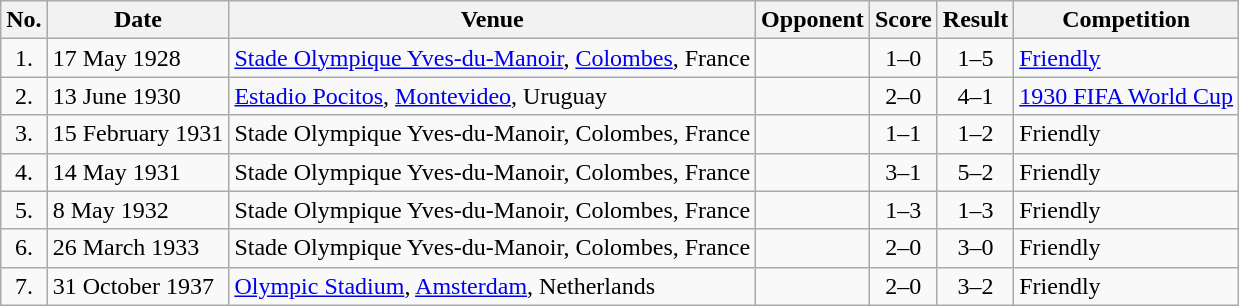<table class="wikitable sortable">
<tr>
<th scope="col">No.</th>
<th scope="col">Date</th>
<th scope="col">Venue</th>
<th scope="col">Opponent</th>
<th scope="col">Score</th>
<th scope="col">Result</th>
<th scope="col">Competition</th>
</tr>
<tr>
<td align="center">1.</td>
<td>17 May 1928</td>
<td><a href='#'>Stade Olympique Yves-du-Manoir</a>, <a href='#'>Colombes</a>, France</td>
<td></td>
<td align="center">1–0</td>
<td align="center">1–5</td>
<td><a href='#'>Friendly</a></td>
</tr>
<tr>
<td align="center">2.</td>
<td>13 June 1930</td>
<td><a href='#'>Estadio Pocitos</a>, <a href='#'>Montevideo</a>, Uruguay</td>
<td></td>
<td align="center">2–0</td>
<td align="center">4–1</td>
<td><a href='#'>1930 FIFA World Cup</a></td>
</tr>
<tr>
<td align="center">3.</td>
<td>15 February 1931</td>
<td>Stade Olympique Yves-du-Manoir, Colombes, France</td>
<td></td>
<td align="center">1–1</td>
<td align="center">1–2</td>
<td>Friendly</td>
</tr>
<tr>
<td align="center">4.</td>
<td>14 May 1931</td>
<td>Stade Olympique Yves-du-Manoir, Colombes, France</td>
<td></td>
<td align="center">3–1</td>
<td align="center">5–2</td>
<td>Friendly</td>
</tr>
<tr>
<td align="center">5.</td>
<td>8 May 1932</td>
<td>Stade Olympique Yves-du-Manoir, Colombes, France</td>
<td></td>
<td align="center">1–3</td>
<td align="center">1–3</td>
<td>Friendly</td>
</tr>
<tr>
<td align="center">6.</td>
<td>26 March 1933</td>
<td>Stade Olympique Yves-du-Manoir, Colombes, France</td>
<td></td>
<td align="center">2–0</td>
<td align="center">3–0</td>
<td>Friendly</td>
</tr>
<tr>
<td align="center">7.</td>
<td>31 October 1937</td>
<td><a href='#'>Olympic Stadium</a>, <a href='#'>Amsterdam</a>, Netherlands</td>
<td></td>
<td align="center">2–0</td>
<td align="center">3–2</td>
<td>Friendly</td>
</tr>
</table>
